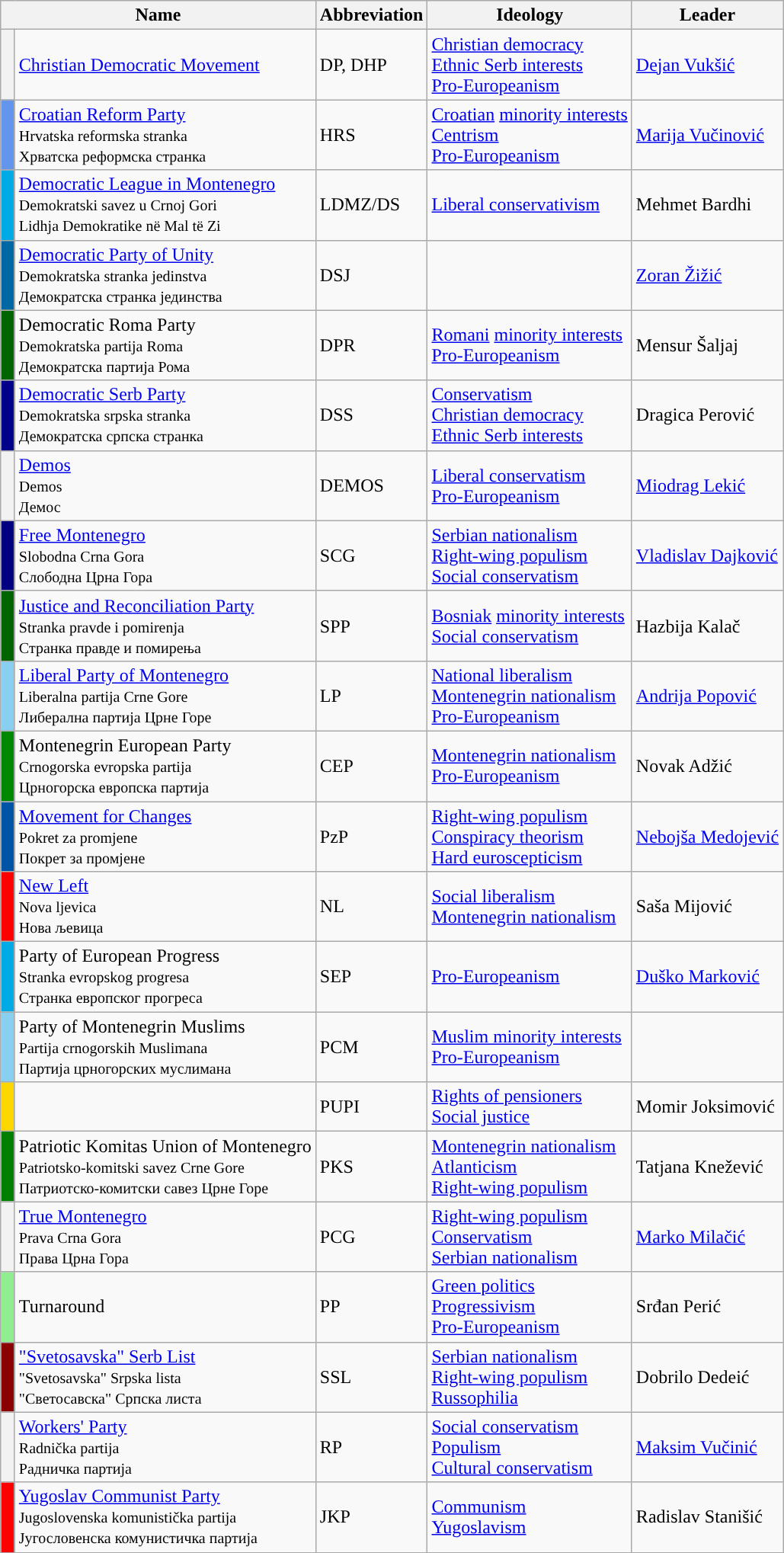<table class="wikitable">
<tr>
<th colspan=2>Name</th>
<th>Abbreviation</th>
<th>Ideology</th>
<th>Leader</th>
</tr>
<tr>
<th style="background:"></th>
<td><a href='#'>Christian Democratic Movement</a><br></td>
<td>DP, DHP</td>
<td><a href='#'>Christian democracy</a><br><a href='#'>Ethnic Serb interests</a><br><a href='#'>Pro-Europeanism</a></td>
<td><a href='#'>Dejan Vukšić</a></td>
</tr>
<tr>
<th style="background:#6495ED;"></th>
<td><a href='#'>Croatian Reform Party</a><br><small>Hrvatska reformska stranka<br>Хрватска pеформска странка</small></td>
<td>HRS</td>
<td><a href='#'>Croatian</a> <a href='#'>minority interests</a><br><a href='#'>Centrism</a><br><a href='#'>Pro-Europeanism</a></td>
<td><a href='#'>Marija Vučinović</a></td>
</tr>
<tr>
<th style="background:#00AAE4;"></th>
<td><a href='#'>Democratic League in Montenegro</a><br><small>Demokratski savez u Crnoj Gori<br>Lidhja Demokratike në Mal të Zi</small></td>
<td>LDMZ/DS</td>
<td><a href='#'>Liberal conservativism</a><br></td>
<td>Mehmet Bardhi</td>
</tr>
<tr>
<th style="background-color:#0067A5;"></th>
<td><a href='#'>Democratic Party of Unity</a><br><small>Demokratska stranka jedinstva<br>Демократска странка јединства</small></td>
<td>DSJ</td>
<td></td>
<td><a href='#'>Zoran Žižić</a></td>
</tr>
<tr>
<th style="background-color: darkgreen"></th>
<td>Democratic Roma Party<br><small>Demokratska partija Roma<br>Демократска партија Рома</small></td>
<td>DPR</td>
<td><a href='#'>Romani</a> <a href='#'>minority interests</a><br><a href='#'>Pro-Europeanism</a></td>
<td>Mensur Šaljaj</td>
</tr>
<tr>
<th style="background:darkblue;"></th>
<td><a href='#'>Democratic Serb Party</a><br><small>Demokratska srpska stranka<br>Демократска српска странка</small></td>
<td>DSS</td>
<td><a href='#'>Conservatism</a><br><a href='#'>Christian democracy</a><br><a href='#'>Ethnic Serb interests</a></td>
<td>Dragica Perović</td>
</tr>
<tr>
<th style="background-color: "></th>
<td><a href='#'>Demos</a><br><small>Demos<br>Демос</small></td>
<td>DEMOS</td>
<td><a href='#'>Liberal conservatism</a><br><a href='#'>Pro-Europeanism</a></td>
<td><a href='#'>Miodrag Lekić</a></td>
</tr>
<tr>
<th style="width:5px; background:navy;"></th>
<td><a href='#'>Free Montenegro</a><br><small>Slobodna Crna Gora<br>Слободна Црнa Горa</small></td>
<td>SCG</td>
<td><a href='#'>Serbian nationalism</a><br><a href='#'>Right-wing populism</a><br><a href='#'>Social conservatism</a></td>
<td><a href='#'>Vladislav Dajković</a></td>
</tr>
<tr>
<th style="background-color: darkgreen"></th>
<td><a href='#'>Justice and Reconciliation Party</a><br><small>Stranka pravde i pomirenja<br>Странка правде и помирења</small></td>
<td>SPP</td>
<td><a href='#'>Bosniak</a> <a href='#'>minority interests</a><br><a href='#'>Social conservatism</a></td>
<td>Hazbija Kalač</td>
</tr>
<tr>
<th style="background-color: #89CFF0;"></th>
<td><a href='#'>Liberal Party of Montenegro</a><br><small>Liberalna partija Crne Gore<br>Либерална партија Црне Горе</small></td>
<td>LP</td>
<td><a href='#'>National liberalism</a><br><a href='#'>Montenegrin nationalism</a><br><a href='#'>Pro-Europeanism</a></td>
<td><a href='#'>Andrija Popović</a></td>
</tr>
<tr>
<th style="background:#008800;"></th>
<td>Montenegrin European Party<br><small>Crnogorska evropska partija<br>Црногорска европска партија</small></td>
<td>CEP</td>
<td><a href='#'>Montenegrin nationalism</a><br><a href='#'>Pro-Europeanism</a></td>
<td>Novak Adžić</td>
</tr>
<tr>
<th style="background-color:#0054A5;"></th>
<td><a href='#'>Movement for Changes</a><br><small>Pokret za promjene<br>Покрет за промјене</small></td>
<td>PzP</td>
<td><a href='#'>Right-wing populism</a><br><a href='#'>Conspiracy theorism</a><br><a href='#'>Hard euroscepticism</a></td>
<td><a href='#'>Nebojša Medojević</a></td>
</tr>
<tr>
<th style="background:red;"></th>
<td><a href='#'>New Left</a><br><small>Nova ljevica<br>Нова љевица</small></td>
<td>NL</td>
<td><a href='#'>Social liberalism</a><br><a href='#'>Montenegrin nationalism</a></td>
<td>Saša Mijović</td>
</tr>
<tr>
<th style="background-color: #00AAE4;"></th>
<td>Party of European Progress<br><small>Stranka evropskog progresa<br>Странка европског прогреса</small></td>
<td>SEP</td>
<td><a href='#'>Pro-Europeanism</a></td>
<td><a href='#'>Duško Marković</a></td>
</tr>
<tr>
<th style="background-color: #89CFF0;"></th>
<td>Party of Montenegrin Muslims<br><small>Partija crnogorskih Muslimana<br>Партија црногорских муслимана</small></td>
<td>PCM</td>
<td><a href='#'>Muslim minority interests</a><br><a href='#'>Pro-Europeanism</a></td>
<td></td>
</tr>
<tr>
<th style="background-color:#FFD700;"></th>
<td></td>
<td>PUPI</td>
<td><a href='#'>Rights of pensioners</a><br><a href='#'>Social justice</a></td>
<td>Momir Joksimović</td>
</tr>
<tr>
<th style="background:#008000;"></th>
<td>Patriotic Komitas Union of Montenegro<br><small>Patriotsko-komitski savez Crne Gore<br>Патриотско-комитски савез Црне Горе</small></td>
<td>PKS</td>
<td><a href='#'>Montenegrin nationalism</a><br><a href='#'>Atlanticism</a><br><a href='#'>Right-wing populism</a></td>
<td>Tatjana Knežević</td>
</tr>
<tr>
<th style="background-color: "></th>
<td><a href='#'>True Montenegro</a><br><small>Prava Crna Gora<br>Права Црна Горa</small></td>
<td>PCG</td>
<td><a href='#'>Right-wing populism</a><br><a href='#'>Conservatism</a><br><a href='#'>Serbian nationalism</a></td>
<td><a href='#'>Marko Milačić</a></td>
</tr>
<tr>
<th style="background:lightgreen;"></th>
<td>Turnaround<br></td>
<td>PP</td>
<td><a href='#'>Green politics</a><br><a href='#'>Progressivism</a><br><a href='#'>Pro-Europeanism</a></td>
<td>Srđan Perić</td>
</tr>
<tr>
<th style="background:darkred;"></th>
<td><a href='#'>"Svetosavska" Serb List</a><br><small>"Svetosavska" Srpska lista<br>"Светосавска" Српска листа</small></td>
<td>SSL</td>
<td><a href='#'>Serbian nationalism</a><br><a href='#'>Right-wing populism</a><br><a href='#'>Russophilia</a></td>
<td>Dobrilo Dedeić</td>
</tr>
<tr>
<th style="background-color: "></th>
<td><a href='#'>Workers' Party</a><br><small>Radnička partija<br>Радничка партија</small></td>
<td>RP</td>
<td><a href='#'>Social conservatism</a><br><a href='#'>Populism</a><br><a href='#'>Cultural conservatism</a></td>
<td><a href='#'>Maksim Vučinić</a></td>
</tr>
<tr>
<th style="background:red;"></th>
<td><a href='#'>Yugoslav Communist Party</a><br><small>Jugoslovenska komunistička partija<br>Југословенска комунистичка партија</small></td>
<td>JKP</td>
<td><a href='#'>Communism</a><br><a href='#'>Yugoslavism</a></td>
<td>Radislav Stanišić</td>
</tr>
<tr>
</tr>
</table>
